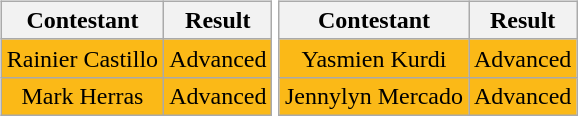<table>
<tr>
<td><br><table class="wikitable sortable nowrap" style="margin:auto; text-align:center">
<tr>
<th scope="col">Contestant</th>
<th scope="col">Result</th>
</tr>
<tr>
<td bgcolor=#fbb917>Rainier Castillo</td>
<td bgcolor=#fbb917>Advanced</td>
</tr>
<tr>
<td bgcolor=#fbb917>Mark Herras</td>
<td bgcolor=#fbb917>Advanced</td>
</tr>
</table>
</td>
<td><br><table class="wikitable sortable nowrap" style="margin:auto; text-align:center">
<tr>
<th scope="col">Contestant</th>
<th scope="col">Result</th>
</tr>
<tr>
<td bgcolor=#fbb917>Yasmien Kurdi</td>
<td bgcolor=#fbb917>Advanced</td>
</tr>
<tr>
<td bgcolor=#fbb917>Jennylyn Mercado</td>
<td bgcolor=#fbb917>Advanced</td>
</tr>
</table>
</td>
</tr>
</table>
